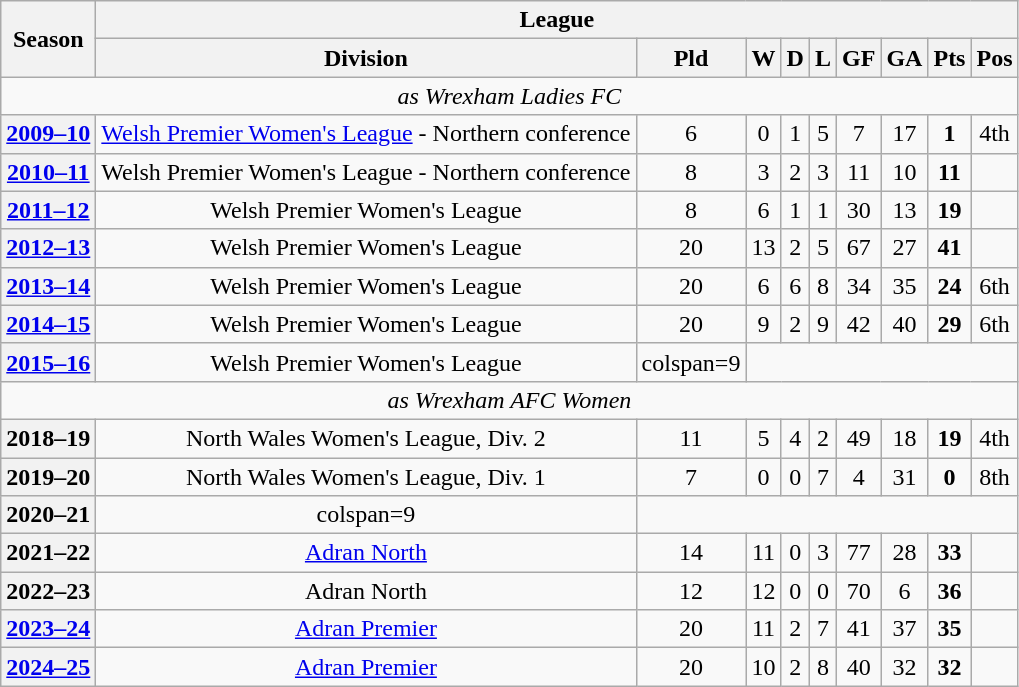<table class="wikitable sortable" style="text-align: center">
<tr>
<th rowspan=2>Season</th>
<th colspan=9>League</th>
</tr>
<tr>
<th>Division</th>
<th>Pld</th>
<th>W</th>
<th>D</th>
<th>L</th>
<th>GF</th>
<th>GA</th>
<th>Pts</th>
<th>Pos</th>
</tr>
<tr>
<td colspan=11><em>as Wrexham Ladies FC</em></td>
</tr>
<tr>
<th><a href='#'>2009–10</a></th>
<td><a href='#'>Welsh Premier Women's League</a> - Northern conference</td>
<td>6</td>
<td>0</td>
<td>1</td>
<td>5</td>
<td>7</td>
<td>17</td>
<td><strong>1</strong></td>
<td>4th</td>
</tr>
<tr>
<th><a href='#'>2010–11</a></th>
<td>Welsh Premier Women's League - Northern conference</td>
<td>8</td>
<td>3</td>
<td>2</td>
<td>3</td>
<td>11</td>
<td>10</td>
<td><strong>11</strong></td>
<td></td>
</tr>
<tr>
<th><a href='#'>2011–12</a></th>
<td>Welsh Premier Women's League</td>
<td>8</td>
<td>6</td>
<td>1</td>
<td>1</td>
<td>30</td>
<td>13</td>
<td><strong>19</strong></td>
<td></td>
</tr>
<tr>
<th><a href='#'>2012–13</a></th>
<td>Welsh Premier Women's League</td>
<td>20</td>
<td>13</td>
<td>2</td>
<td>5</td>
<td>67</td>
<td>27</td>
<td><strong>41</strong></td>
<td></td>
</tr>
<tr>
<th><a href='#'>2013–14</a></th>
<td>Welsh Premier Women's League</td>
<td>20</td>
<td>6</td>
<td>6</td>
<td>8</td>
<td>34</td>
<td>35</td>
<td><strong>24</strong></td>
<td>6th</td>
</tr>
<tr>
<th><a href='#'>2014–15</a></th>
<td>Welsh Premier Women's League</td>
<td>20</td>
<td>9</td>
<td>2</td>
<td>9</td>
<td>42</td>
<td>40</td>
<td><strong>29</strong></td>
<td>6th</td>
</tr>
<tr>
<th><a href='#'>2015–16</a></th>
<td>Welsh Premier Women's League</td>
<td>colspan=9 </td>
</tr>
<tr>
<td colspan=11><em>as Wrexham AFC Women</em></td>
</tr>
<tr>
<th>2018–19</th>
<td>North Wales Women's League, Div. 2</td>
<td>11</td>
<td>5</td>
<td>4</td>
<td>2</td>
<td>49</td>
<td>18</td>
<td><strong>19</strong></td>
<td>4th</td>
</tr>
<tr>
<th>2019–20</th>
<td>North Wales Women's League, Div. 1</td>
<td>7</td>
<td>0</td>
<td>0</td>
<td>7</td>
<td>4</td>
<td>31</td>
<td><strong>0</strong></td>
<td>8th</td>
</tr>
<tr>
<th>2020–21</th>
<td>colspan=9 </td>
</tr>
<tr>
<th>2021–22</th>
<td><a href='#'>Adran North</a></td>
<td>14</td>
<td>11</td>
<td>0</td>
<td>3</td>
<td>77</td>
<td>28</td>
<td><strong>33</strong></td>
<td></td>
</tr>
<tr>
<th>2022–23</th>
<td>Adran North</td>
<td>12</td>
<td>12</td>
<td>0</td>
<td>0</td>
<td>70</td>
<td>6</td>
<td><strong>36</strong></td>
<td></td>
</tr>
<tr>
<th><a href='#'>2023–24</a></th>
<td><a href='#'>Adran Premier</a></td>
<td>20</td>
<td>11</td>
<td>2</td>
<td>7</td>
<td>41</td>
<td>37</td>
<td><strong>35</strong></td>
<td></td>
</tr>
<tr>
<th><a href='#'>2024–25</a></th>
<td><a href='#'>Adran Premier</a></td>
<td>20</td>
<td>10</td>
<td>2</td>
<td>8</td>
<td>40</td>
<td>32</td>
<td><strong>32</strong></td>
<td></td>
</tr>
</table>
